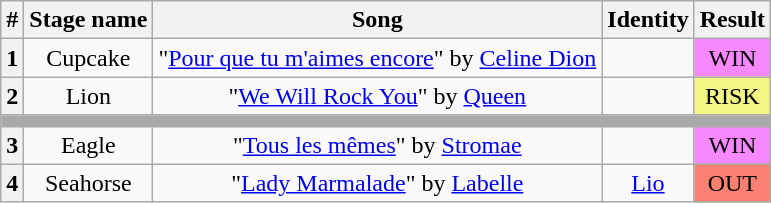<table class="wikitable plainrowheaders" style="text-align: center;">
<tr>
<th>#</th>
<th>Stage name</th>
<th>Song</th>
<th>Identity</th>
<th>Result</th>
</tr>
<tr>
<th>1</th>
<td>Cupcake</td>
<td>"<a href='#'>Pour que tu m'aimes encore</a>" by <a href='#'>Celine Dion</a></td>
<td></td>
<td bgcolor=#F888FD>WIN</td>
</tr>
<tr>
<th>2</th>
<td>Lion</td>
<td>"<a href='#'>We Will Rock You</a>" by <a href='#'>Queen</a></td>
<td></td>
<td bgcolor="#F3F781">RISK</td>
</tr>
<tr>
<td colspan="5" style="background:darkgray"></td>
</tr>
<tr>
<th>3</th>
<td>Eagle</td>
<td>"<a href='#'>Tous les mêmes</a>" by <a href='#'>Stromae</a></td>
<td></td>
<td bgcolor=#F888FD>WIN</td>
</tr>
<tr>
<th>4</th>
<td>Seahorse</td>
<td>"<a href='#'>Lady Marmalade</a>" by <a href='#'>Labelle</a></td>
<td><a href='#'>Lio</a></td>
<td bgcolor="Salmon">OUT</td>
</tr>
</table>
